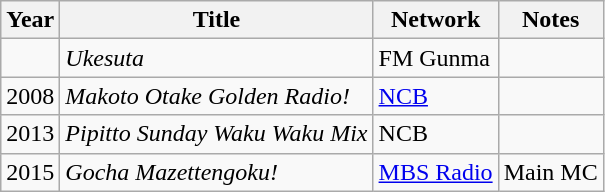<table class="wikitable">
<tr>
<th>Year</th>
<th>Title</th>
<th>Network</th>
<th>Notes</th>
</tr>
<tr>
<td></td>
<td><em>Ukesuta</em></td>
<td>FM Gunma</td>
<td></td>
</tr>
<tr>
<td>2008</td>
<td><em>Makoto Otake Golden Radio!</em></td>
<td><a href='#'>NCB</a></td>
<td></td>
</tr>
<tr>
<td>2013</td>
<td><em>Pipitto Sunday Waku Waku Mix</em></td>
<td>NCB</td>
<td></td>
</tr>
<tr>
<td>2015</td>
<td><em>Gocha Mazettengoku!</em></td>
<td><a href='#'>MBS Radio</a></td>
<td>Main MC</td>
</tr>
</table>
